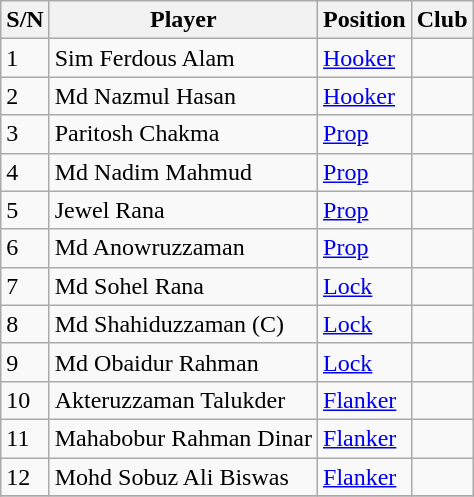<table class="wikitable">
<tr>
<th>S/N</th>
<th>Player</th>
<th>Position</th>
<th>Club</th>
</tr>
<tr>
<td>1</td>
<td>Sim Ferdous Alam</td>
<td><a href='#'>Hooker</a></td>
<td></td>
</tr>
<tr>
<td>2</td>
<td>Md Nazmul Hasan</td>
<td><a href='#'>Hooker</a></td>
<td></td>
</tr>
<tr>
<td>3</td>
<td>Paritosh Chakma</td>
<td><a href='#'>Prop</a></td>
<td></td>
</tr>
<tr>
<td>4</td>
<td>Md Nadim Mahmud</td>
<td><a href='#'>Prop</a></td>
<td></td>
</tr>
<tr>
<td>5</td>
<td>Jewel Rana</td>
<td><a href='#'>Prop</a></td>
<td></td>
</tr>
<tr>
<td>6</td>
<td>Md Anowruzzaman</td>
<td><a href='#'>Prop</a></td>
<td></td>
</tr>
<tr>
<td>7</td>
<td>Md Sohel Rana</td>
<td><a href='#'>Lock</a></td>
<td></td>
</tr>
<tr>
<td>8</td>
<td>Md Shahiduzzaman (C)</td>
<td><a href='#'>Lock</a></td>
<td></td>
</tr>
<tr>
<td>9</td>
<td>Md Obaidur Rahman</td>
<td><a href='#'>Lock</a></td>
<td></td>
</tr>
<tr>
<td>10</td>
<td>Akteruzzaman Talukder</td>
<td><a href='#'>Flanker</a></td>
<td></td>
</tr>
<tr>
<td>11</td>
<td>Mahabobur Rahman Dinar</td>
<td><a href='#'>Flanker</a></td>
<td></td>
</tr>
<tr>
<td>12</td>
<td>Mohd Sobuz Ali Biswas</td>
<td><a href='#'>Flanker</a></td>
<td></td>
</tr>
<tr>
</tr>
</table>
